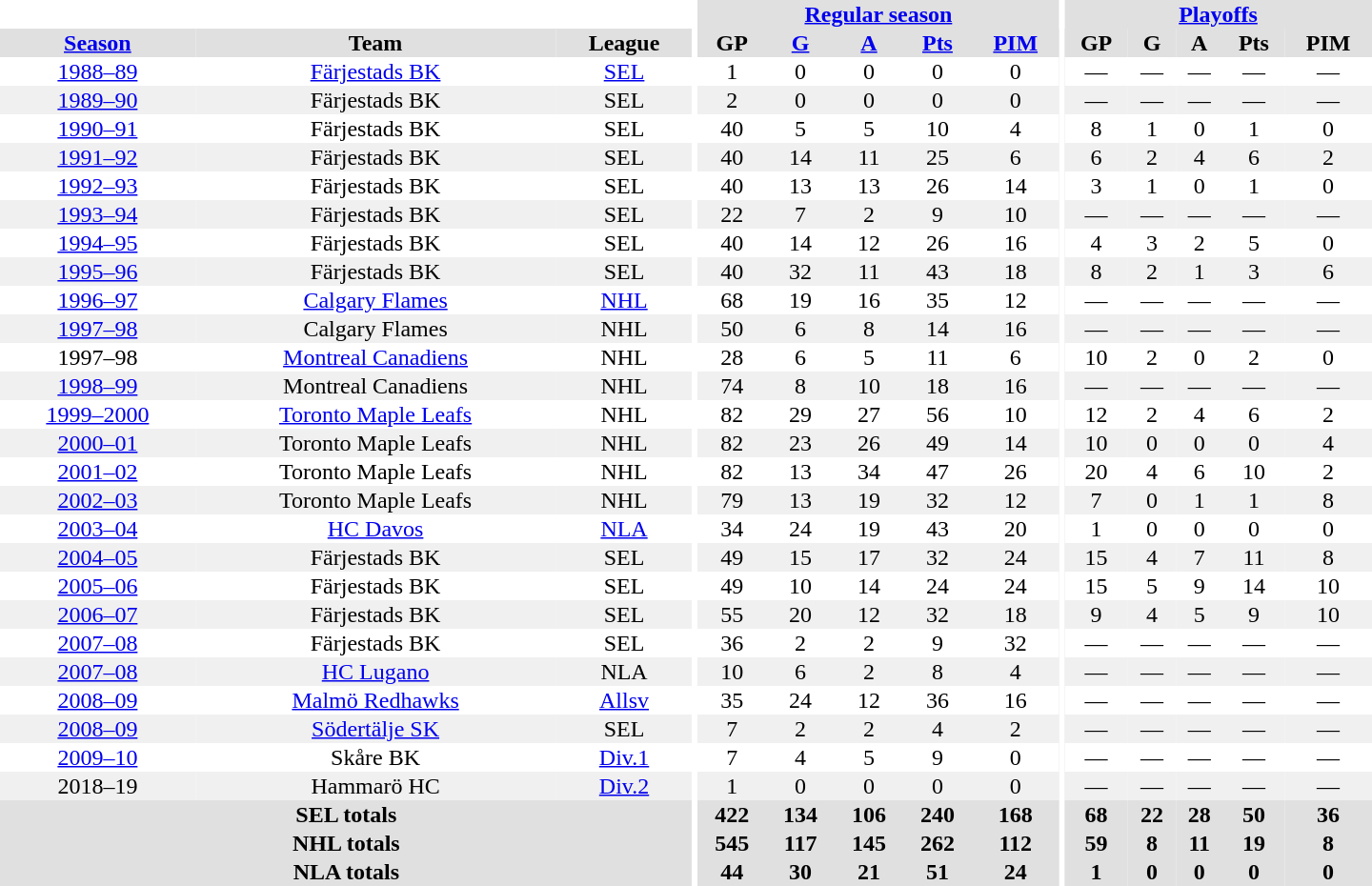<table border="0" cellpadding="1" cellspacing="0" style="text-align:center; width:60em">
<tr bgcolor="#e0e0e0">
<th colspan="3" bgcolor="#ffffff"></th>
<th rowspan="99" bgcolor="#ffffff"></th>
<th colspan="5"><a href='#'>Regular season</a></th>
<th rowspan="99" bgcolor="#ffffff"></th>
<th colspan="5"><a href='#'>Playoffs</a></th>
</tr>
<tr bgcolor="#e0e0e0">
<th><a href='#'>Season</a></th>
<th>Team</th>
<th>League</th>
<th>GP</th>
<th><a href='#'>G</a></th>
<th><a href='#'>A</a></th>
<th><a href='#'>Pts</a></th>
<th><a href='#'>PIM</a></th>
<th>GP</th>
<th>G</th>
<th>A</th>
<th>Pts</th>
<th>PIM</th>
</tr>
<tr>
<td><a href='#'>1988–89</a></td>
<td><a href='#'>Färjestads BK</a></td>
<td><a href='#'>SEL</a></td>
<td>1</td>
<td>0</td>
<td>0</td>
<td>0</td>
<td>0</td>
<td>—</td>
<td>—</td>
<td>—</td>
<td>—</td>
<td>—</td>
</tr>
<tr bgcolor="#f0f0f0">
<td><a href='#'>1989–90</a></td>
<td>Färjestads BK</td>
<td>SEL</td>
<td>2</td>
<td>0</td>
<td>0</td>
<td>0</td>
<td>0</td>
<td>—</td>
<td>—</td>
<td>—</td>
<td>—</td>
<td>—</td>
</tr>
<tr>
<td><a href='#'>1990–91</a></td>
<td>Färjestads BK</td>
<td>SEL</td>
<td>40</td>
<td>5</td>
<td>5</td>
<td>10</td>
<td>4</td>
<td>8</td>
<td>1</td>
<td>0</td>
<td>1</td>
<td>0</td>
</tr>
<tr bgcolor="#f0f0f0">
<td><a href='#'>1991–92</a></td>
<td>Färjestads BK</td>
<td>SEL</td>
<td>40</td>
<td>14</td>
<td>11</td>
<td>25</td>
<td>6</td>
<td>6</td>
<td>2</td>
<td>4</td>
<td>6</td>
<td>2</td>
</tr>
<tr>
<td><a href='#'>1992–93</a></td>
<td>Färjestads BK</td>
<td>SEL</td>
<td>40</td>
<td>13</td>
<td>13</td>
<td>26</td>
<td>14</td>
<td>3</td>
<td>1</td>
<td>0</td>
<td>1</td>
<td>0</td>
</tr>
<tr bgcolor="#f0f0f0">
<td><a href='#'>1993–94</a></td>
<td>Färjestads BK</td>
<td>SEL</td>
<td>22</td>
<td>7</td>
<td>2</td>
<td>9</td>
<td>10</td>
<td>—</td>
<td>—</td>
<td>—</td>
<td>—</td>
<td>—</td>
</tr>
<tr>
<td><a href='#'>1994–95</a></td>
<td>Färjestads BK</td>
<td>SEL</td>
<td>40</td>
<td>14</td>
<td>12</td>
<td>26</td>
<td>16</td>
<td>4</td>
<td>3</td>
<td>2</td>
<td>5</td>
<td>0</td>
</tr>
<tr bgcolor="#f0f0f0">
<td><a href='#'>1995–96</a></td>
<td>Färjestads BK</td>
<td>SEL</td>
<td>40</td>
<td>32</td>
<td>11</td>
<td>43</td>
<td>18</td>
<td>8</td>
<td>2</td>
<td>1</td>
<td>3</td>
<td>6</td>
</tr>
<tr>
<td><a href='#'>1996–97</a></td>
<td><a href='#'>Calgary Flames</a></td>
<td><a href='#'>NHL</a></td>
<td>68</td>
<td>19</td>
<td>16</td>
<td>35</td>
<td>12</td>
<td>—</td>
<td>—</td>
<td>—</td>
<td>—</td>
<td>—</td>
</tr>
<tr bgcolor="#f0f0f0">
<td><a href='#'>1997–98</a></td>
<td>Calgary Flames</td>
<td>NHL</td>
<td>50</td>
<td>6</td>
<td>8</td>
<td>14</td>
<td>16</td>
<td>—</td>
<td>—</td>
<td>—</td>
<td>—</td>
<td>—</td>
</tr>
<tr>
<td>1997–98</td>
<td><a href='#'>Montreal Canadiens</a></td>
<td>NHL</td>
<td>28</td>
<td>6</td>
<td>5</td>
<td>11</td>
<td>6</td>
<td>10</td>
<td>2</td>
<td>0</td>
<td>2</td>
<td>0</td>
</tr>
<tr bgcolor="#f0f0f0">
<td><a href='#'>1998–99</a></td>
<td>Montreal Canadiens</td>
<td>NHL</td>
<td>74</td>
<td>8</td>
<td>10</td>
<td>18</td>
<td>16</td>
<td>—</td>
<td>—</td>
<td>—</td>
<td>—</td>
<td>—</td>
</tr>
<tr>
<td><a href='#'>1999–2000</a></td>
<td><a href='#'>Toronto Maple Leafs</a></td>
<td>NHL</td>
<td>82</td>
<td>29</td>
<td>27</td>
<td>56</td>
<td>10</td>
<td>12</td>
<td>2</td>
<td>4</td>
<td>6</td>
<td>2</td>
</tr>
<tr bgcolor="#f0f0f0">
<td><a href='#'>2000–01</a></td>
<td>Toronto Maple Leafs</td>
<td>NHL</td>
<td>82</td>
<td>23</td>
<td>26</td>
<td>49</td>
<td>14</td>
<td>10</td>
<td>0</td>
<td>0</td>
<td>0</td>
<td>4</td>
</tr>
<tr>
<td><a href='#'>2001–02</a></td>
<td>Toronto Maple Leafs</td>
<td>NHL</td>
<td>82</td>
<td>13</td>
<td>34</td>
<td>47</td>
<td>26</td>
<td>20</td>
<td>4</td>
<td>6</td>
<td>10</td>
<td>2</td>
</tr>
<tr bgcolor="#f0f0f0">
<td><a href='#'>2002–03</a></td>
<td>Toronto Maple Leafs</td>
<td>NHL</td>
<td>79</td>
<td>13</td>
<td>19</td>
<td>32</td>
<td>12</td>
<td>7</td>
<td>0</td>
<td>1</td>
<td>1</td>
<td>8</td>
</tr>
<tr>
<td><a href='#'>2003–04</a></td>
<td><a href='#'>HC Davos</a></td>
<td><a href='#'>NLA</a></td>
<td>34</td>
<td>24</td>
<td>19</td>
<td>43</td>
<td>20</td>
<td>1</td>
<td>0</td>
<td>0</td>
<td>0</td>
<td>0</td>
</tr>
<tr bgcolor="#f0f0f0">
<td><a href='#'>2004–05</a></td>
<td>Färjestads BK</td>
<td>SEL</td>
<td>49</td>
<td>15</td>
<td>17</td>
<td>32</td>
<td>24</td>
<td>15</td>
<td>4</td>
<td>7</td>
<td>11</td>
<td>8</td>
</tr>
<tr>
<td><a href='#'>2005–06</a></td>
<td>Färjestads BK</td>
<td>SEL</td>
<td>49</td>
<td>10</td>
<td>14</td>
<td>24</td>
<td>24</td>
<td>15</td>
<td>5</td>
<td>9</td>
<td>14</td>
<td>10</td>
</tr>
<tr bgcolor="#f0f0f0">
<td><a href='#'>2006–07</a></td>
<td>Färjestads BK</td>
<td>SEL</td>
<td>55</td>
<td>20</td>
<td>12</td>
<td>32</td>
<td>18</td>
<td>9</td>
<td>4</td>
<td>5</td>
<td>9</td>
<td>10</td>
</tr>
<tr>
<td><a href='#'>2007–08</a></td>
<td>Färjestads BK</td>
<td>SEL</td>
<td>36</td>
<td>2</td>
<td>2</td>
<td>9</td>
<td>32</td>
<td>—</td>
<td>—</td>
<td>—</td>
<td>—</td>
<td>—</td>
</tr>
<tr bgcolor="#f0f0f0">
<td><a href='#'>2007–08</a></td>
<td><a href='#'>HC Lugano</a></td>
<td>NLA</td>
<td>10</td>
<td>6</td>
<td>2</td>
<td>8</td>
<td>4</td>
<td>—</td>
<td>—</td>
<td>—</td>
<td>—</td>
<td>—</td>
</tr>
<tr>
<td><a href='#'>2008–09</a></td>
<td><a href='#'>Malmö Redhawks</a></td>
<td><a href='#'>Allsv</a></td>
<td>35</td>
<td>24</td>
<td>12</td>
<td>36</td>
<td>16</td>
<td>—</td>
<td>—</td>
<td>—</td>
<td>—</td>
<td>—</td>
</tr>
<tr bgcolor="#f0f0f0">
<td><a href='#'>2008–09</a></td>
<td><a href='#'>Södertälje SK</a></td>
<td>SEL</td>
<td>7</td>
<td>2</td>
<td>2</td>
<td>4</td>
<td>2</td>
<td>—</td>
<td>—</td>
<td>—</td>
<td>—</td>
<td>—</td>
</tr>
<tr>
<td><a href='#'>2009–10</a></td>
<td>Skåre BK</td>
<td><a href='#'>Div.1</a></td>
<td>7</td>
<td>4</td>
<td>5</td>
<td>9</td>
<td>0</td>
<td>—</td>
<td>—</td>
<td>—</td>
<td>—</td>
<td>—</td>
</tr>
<tr bgcolor="#f0f0f0">
<td>2018–19</td>
<td>Hammarö HC</td>
<td><a href='#'>Div.2</a></td>
<td>1</td>
<td>0</td>
<td>0</td>
<td>0</td>
<td>0</td>
<td>—</td>
<td>—</td>
<td>—</td>
<td>—</td>
<td>—</td>
</tr>
<tr bgcolor="#e0e0e0">
<th colspan="3">SEL totals</th>
<th>422</th>
<th>134</th>
<th>106</th>
<th>240</th>
<th>168</th>
<th>68</th>
<th>22</th>
<th>28</th>
<th>50</th>
<th>36</th>
</tr>
<tr bgcolor="#e0e0e0">
<th colspan="3">NHL totals</th>
<th>545</th>
<th>117</th>
<th>145</th>
<th>262</th>
<th>112</th>
<th>59</th>
<th>8</th>
<th>11</th>
<th>19</th>
<th>8</th>
</tr>
<tr bgcolor="#e0e0e0">
<th colspan="3">NLA totals</th>
<th>44</th>
<th>30</th>
<th>21</th>
<th>51</th>
<th>24</th>
<th>1</th>
<th>0</th>
<th>0</th>
<th>0</th>
<th>0</th>
</tr>
</table>
